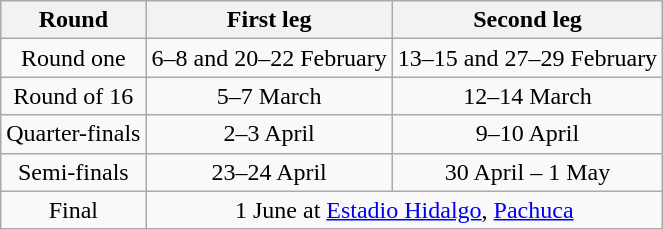<table class="wikitable" style="text-align:center">
<tr>
<th>Round</th>
<th>First leg</th>
<th>Second leg</th>
</tr>
<tr>
<td>Round one</td>
<td>6–8 and 20–22 February</td>
<td>13–15 and 27–29 February</td>
</tr>
<tr>
<td>Round of 16</td>
<td>5–7 March</td>
<td>12–14 March</td>
</tr>
<tr>
<td>Quarter-finals</td>
<td>2–3 April</td>
<td>9–10 April</td>
</tr>
<tr>
<td>Semi-finals</td>
<td>23–24 April</td>
<td>30 April – 1 May</td>
</tr>
<tr>
<td>Final</td>
<td colspan=2>1 June at <a href='#'>Estadio Hidalgo</a>, <a href='#'>Pachuca</a></td>
</tr>
</table>
